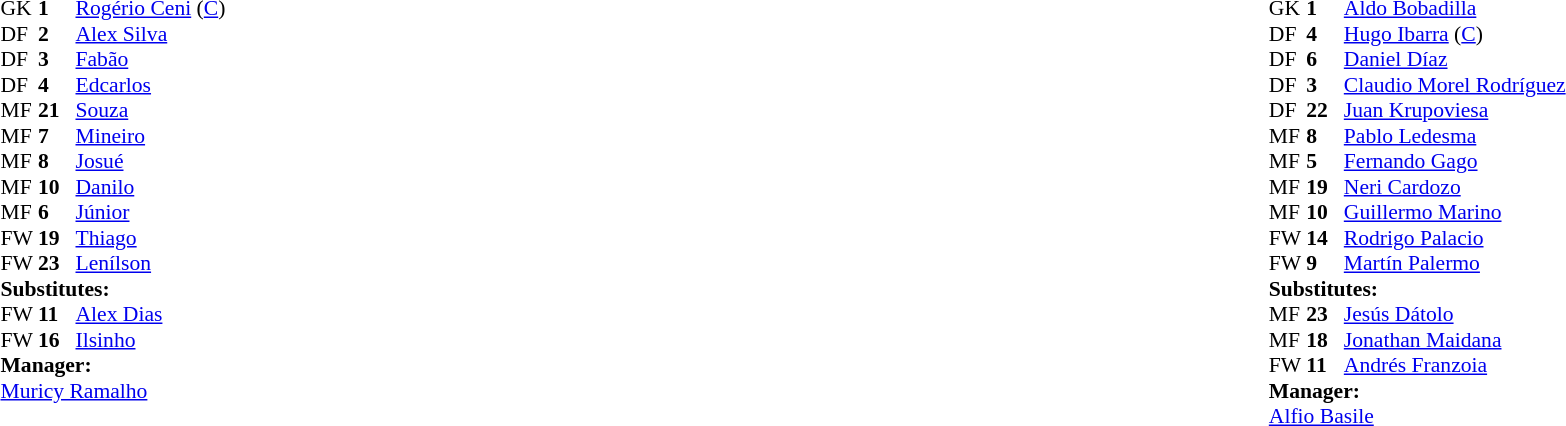<table width="100%">
<tr>
<td valign="top" width="50%"><br><table style="font-size: 90%" cellspacing="0" cellpadding="0">
<tr>
<td colspan="4"></td>
</tr>
<tr>
<th width=25></th>
<th width=25></th>
</tr>
<tr>
<td>GK</td>
<td><strong>1</strong></td>
<td> <a href='#'>Rogério Ceni</a> (<a href='#'>C</a>)</td>
</tr>
<tr>
<td>DF</td>
<td><strong>2</strong></td>
<td> <a href='#'>Alex Silva</a></td>
</tr>
<tr>
<td>DF</td>
<td><strong>3</strong></td>
<td> <a href='#'>Fabão</a></td>
<td></td>
<td></td>
</tr>
<tr>
<td>DF</td>
<td><strong>4</strong></td>
<td> <a href='#'>Edcarlos</a></td>
<td></td>
<td></td>
</tr>
<tr>
<td>MF</td>
<td><strong>21</strong></td>
<td> <a href='#'>Souza</a></td>
<td></td>
<td></td>
</tr>
<tr>
<td>MF</td>
<td><strong>7</strong></td>
<td> <a href='#'>Mineiro</a></td>
</tr>
<tr>
<td>MF</td>
<td><strong>8</strong></td>
<td> <a href='#'>Josué</a></td>
</tr>
<tr>
<td>MF</td>
<td><strong>10</strong></td>
<td> <a href='#'>Danilo</a></td>
</tr>
<tr>
<td>MF</td>
<td><strong>6</strong></td>
<td> <a href='#'>Júnior</a></td>
</tr>
<tr>
<td>FW</td>
<td><strong>19</strong></td>
<td> <a href='#'>Thiago</a></td>
<td></td>
<td></td>
</tr>
<tr>
<td>FW</td>
<td><strong>23</strong></td>
<td> <a href='#'>Lenílson</a></td>
</tr>
<tr>
<td colspan=3><strong>Substitutes:</strong></td>
</tr>
<tr>
<td>FW</td>
<td><strong>11</strong></td>
<td> <a href='#'>Alex Dias</a></td>
<td></td>
<td></td>
</tr>
<tr>
<td>FW</td>
<td><strong>16</strong></td>
<td> <a href='#'>Ilsinho</a></td>
<td></td>
<td></td>
</tr>
<tr>
<td colspan=3><strong>Manager:</strong></td>
</tr>
<tr>
<td colspan=4> <a href='#'>Muricy Ramalho</a></td>
</tr>
</table>
</td>
<td><br><table style="font-size: 90%" cellspacing="0" cellpadding="0" align=center>
<tr>
<td colspan="4"></td>
</tr>
<tr>
<th width=25></th>
<th width=25></th>
</tr>
<tr>
<td>GK</td>
<td><strong>1</strong></td>
<td> <a href='#'>Aldo Bobadilla</a></td>
</tr>
<tr>
<td>DF</td>
<td><strong>4</strong></td>
<td> <a href='#'>Hugo Ibarra</a> (<a href='#'>C</a>)</td>
</tr>
<tr>
<td>DF</td>
<td><strong>6</strong></td>
<td> <a href='#'>Daniel Díaz</a></td>
<td></td>
<td></td>
</tr>
<tr>
<td>DF</td>
<td><strong>3</strong></td>
<td> <a href='#'>Claudio Morel Rodríguez</a></td>
</tr>
<tr>
<td>DF</td>
<td><strong>22</strong></td>
<td> <a href='#'>Juan Krupoviesa</a></td>
</tr>
<tr>
<td>MF</td>
<td><strong>8</strong></td>
<td> <a href='#'>Pablo Ledesma</a></td>
</tr>
<tr>
<td>MF</td>
<td><strong>5</strong></td>
<td> <a href='#'>Fernando Gago</a></td>
</tr>
<tr>
<td>MF</td>
<td><strong>19</strong></td>
<td> <a href='#'>Neri Cardozo</a></td>
<td></td>
<td></td>
</tr>
<tr>
<td>MF</td>
<td><strong>10</strong></td>
<td> <a href='#'>Guillermo Marino</a></td>
<td></td>
<td></td>
</tr>
<tr>
<td>FW</td>
<td><strong>14</strong></td>
<td> <a href='#'>Rodrigo Palacio</a></td>
<td></td>
<td></td>
</tr>
<tr>
<td>FW</td>
<td><strong>9</strong></td>
<td> <a href='#'>Martín Palermo</a></td>
<td></td>
<td></td>
</tr>
<tr>
<td colspan=3><strong>Substitutes:</strong></td>
</tr>
<tr>
<td>MF</td>
<td><strong>23</strong></td>
<td> <a href='#'>Jesús Dátolo</a></td>
<td></td>
<td></td>
</tr>
<tr>
<td>MF</td>
<td><strong>18</strong></td>
<td> <a href='#'>Jonathan Maidana</a></td>
<td></td>
<td></td>
</tr>
<tr>
<td>FW</td>
<td><strong>11</strong></td>
<td> <a href='#'>Andrés Franzoia</a></td>
<td></td>
<td></td>
</tr>
<tr>
<td colspan=3><strong>Manager:</strong></td>
</tr>
<tr>
<td colspan=4> <a href='#'>Alfio Basile</a></td>
</tr>
</table>
</td>
</tr>
</table>
